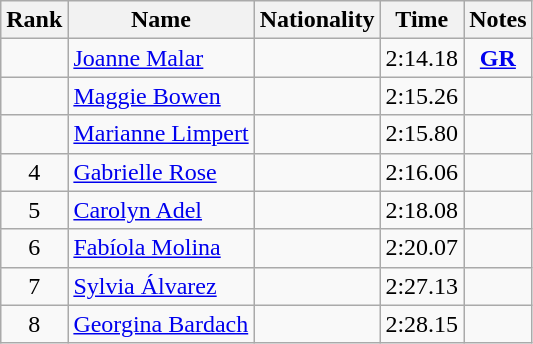<table class="wikitable sortable" style="text-align:center">
<tr>
<th>Rank</th>
<th>Name</th>
<th>Nationality</th>
<th>Time</th>
<th>Notes</th>
</tr>
<tr>
<td></td>
<td align=left><a href='#'>Joanne Malar</a></td>
<td align=left></td>
<td>2:14.18</td>
<td><strong><a href='#'>GR</a></strong></td>
</tr>
<tr>
<td></td>
<td align=left><a href='#'>Maggie Bowen</a></td>
<td align=left></td>
<td>2:15.26</td>
<td></td>
</tr>
<tr>
<td></td>
<td align=left><a href='#'>Marianne Limpert</a></td>
<td align=left></td>
<td>2:15.80</td>
<td></td>
</tr>
<tr>
<td>4</td>
<td align=left><a href='#'>Gabrielle Rose</a></td>
<td align=left></td>
<td>2:16.06</td>
<td></td>
</tr>
<tr>
<td>5</td>
<td align=left><a href='#'>Carolyn Adel</a></td>
<td align=left></td>
<td>2:18.08</td>
<td></td>
</tr>
<tr>
<td>6</td>
<td align=left><a href='#'>Fabíola Molina</a></td>
<td align=left></td>
<td>2:20.07</td>
<td></td>
</tr>
<tr>
<td>7</td>
<td align=left><a href='#'>Sylvia Álvarez</a></td>
<td align=left></td>
<td>2:27.13</td>
<td></td>
</tr>
<tr>
<td>8</td>
<td align=left><a href='#'>Georgina Bardach</a></td>
<td align=left></td>
<td>2:28.15</td>
<td></td>
</tr>
</table>
